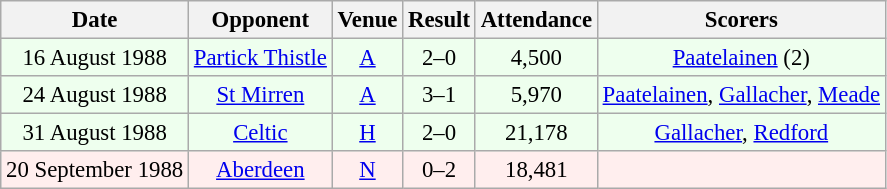<table class="wikitable sortable" style="font-size:95%; text-align:center">
<tr>
<th>Date</th>
<th>Opponent</th>
<th>Venue</th>
<th>Result</th>
<th>Attendance</th>
<th>Scorers</th>
</tr>
<tr style="background:#efe;">
<td>16 August 1988</td>
<td><a href='#'>Partick Thistle</a></td>
<td><a href='#'>A</a></td>
<td>2–0</td>
<td>4,500</td>
<td><a href='#'>Paatelainen</a> (2)</td>
</tr>
<tr style="background:#efe;">
<td>24 August 1988</td>
<td><a href='#'>St Mirren</a></td>
<td><a href='#'>A</a></td>
<td>3–1</td>
<td>5,970</td>
<td><a href='#'>Paatelainen</a>, <a href='#'>Gallacher</a>, <a href='#'>Meade</a></td>
</tr>
<tr style="background:#efe;">
<td>31 August 1988</td>
<td><a href='#'>Celtic</a></td>
<td><a href='#'>H</a></td>
<td>2–0</td>
<td>21,178</td>
<td><a href='#'>Gallacher</a>, <a href='#'>Redford</a></td>
</tr>
<tr style="background:#fee;">
<td>20 September 1988</td>
<td><a href='#'>Aberdeen</a></td>
<td><a href='#'>N</a></td>
<td>0–2</td>
<td>18,481</td>
<td></td>
</tr>
</table>
